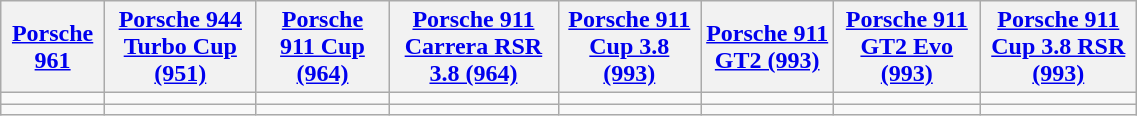<table class="wikitable" width=60%>
<tr>
<th><a href='#'>Porsche 961</a></th>
<th><a href='#'>Porsche 944 Turbo Cup (951)</a></th>
<th><a href='#'>Porsche 911 Cup (964)</a></th>
<th><a href='#'>Porsche 911 Carrera RSR 3.8 (964)</a></th>
<th><a href='#'>Porsche 911 Cup 3.8 (993)</a></th>
<th><a href='#'>Porsche 911 GT2 (993)</a></th>
<th><a href='#'>Porsche 911 GT2 Evo (993)</a></th>
<th><a href='#'>Porsche 911 Cup 3.8 RSR (993)</a></th>
</tr>
<tr>
<td></td>
<td></td>
<td></td>
<td></td>
<td></td>
<td></td>
<td></td>
<td></td>
</tr>
<tr>
<td></td>
<td></td>
<td></td>
<td></td>
<td></td>
<td></td>
<td></td>
<td></td>
</tr>
</table>
